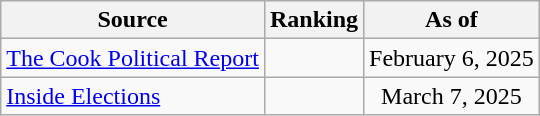<table class="wikitable" style="text-align:center">
<tr>
<th>Source</th>
<th>Ranking</th>
<th>As of</th>
</tr>
<tr>
<td align=left><a href='#'>The Cook Political Report</a></td>
<td></td>
<td>February 6, 2025</td>
</tr>
<tr>
<td align=left><a href='#'>Inside Elections</a></td>
<td></td>
<td>March 7, 2025</td>
</tr>
</table>
